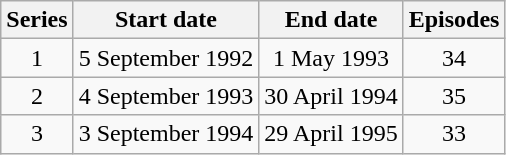<table class="wikitable" style="text-align:center;">
<tr>
<th>Series</th>
<th>Start date</th>
<th>End date</th>
<th>Episodes</th>
</tr>
<tr>
<td>1</td>
<td>5 September 1992</td>
<td>1 May 1993</td>
<td>34</td>
</tr>
<tr>
<td>2</td>
<td>4 September 1993</td>
<td>30 April 1994</td>
<td>35</td>
</tr>
<tr>
<td>3</td>
<td>3 September 1994</td>
<td>29 April 1995</td>
<td>33</td>
</tr>
</table>
